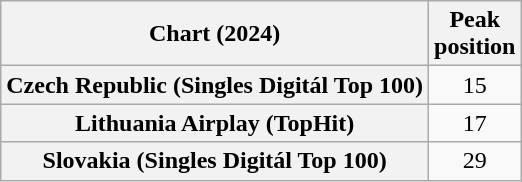<table class="wikitable sortable plainrowheaders" style="text-align:center">
<tr>
<th scope="col">Chart (2024)</th>
<th scope="col">Peak<br>position</th>
</tr>
<tr>
<th scope="row">Czech Republic (Singles Digitál Top 100)</th>
<td>15</td>
</tr>
<tr>
<th scope="row">Lithuania Airplay (TopHit)</th>
<td>17</td>
</tr>
<tr>
<th scope="row">Slovakia (Singles Digitál Top 100)</th>
<td>29</td>
</tr>
</table>
